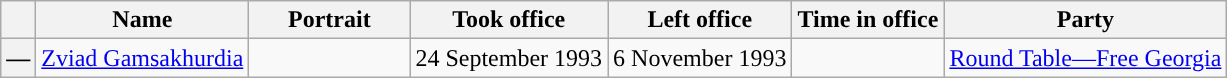<table class="wikitable" style="text-align:center">
<tr>
<th></th>
<th>Name<br></th>
<th width="100px">Portrait</th>
<th>Took office</th>
<th>Left office</th>
<th>Time in office</th>
<th>Party</th>
</tr>
<tr>
<th style="background:">—</th>
<td><a href='#'>Zviad Gamsakhurdia</a><br></td>
<td></td>
<td>24 September 1993</td>
<td>6 November 1993</td>
<td></td>
<td><a href='#'>Round Table—Free Georgia</a></td>
</tr>
</table>
